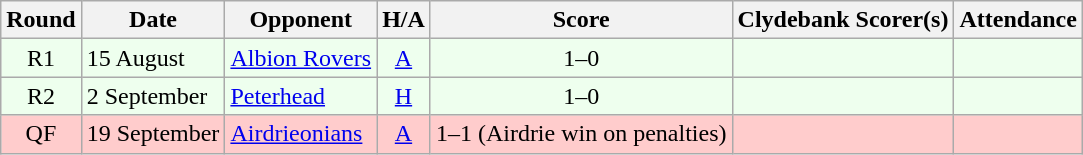<table class="wikitable" style="text-align:center">
<tr>
<th>Round</th>
<th>Date</th>
<th>Opponent</th>
<th>H/A</th>
<th>Score</th>
<th>Clydebank Scorer(s)</th>
<th>Attendance</th>
</tr>
<tr bgcolor=#EEFFEE>
<td>R1</td>
<td align=left>15 August</td>
<td align=left><a href='#'>Albion Rovers</a></td>
<td><a href='#'>A</a></td>
<td>1–0</td>
<td align=left></td>
<td></td>
</tr>
<tr bgcolor=#EEFFEE>
<td>R2</td>
<td align=left>2 September</td>
<td align=left><a href='#'>Peterhead</a></td>
<td><a href='#'>H</a></td>
<td>1–0</td>
<td align=left></td>
<td></td>
</tr>
<tr bgcolor=#FFCCCC>
<td>QF</td>
<td align=left>19 September</td>
<td align=left><a href='#'>Airdrieonians</a></td>
<td><a href='#'>A</a></td>
<td>1–1 (Airdrie win on penalties)</td>
<td align=left></td>
<td></td>
</tr>
</table>
